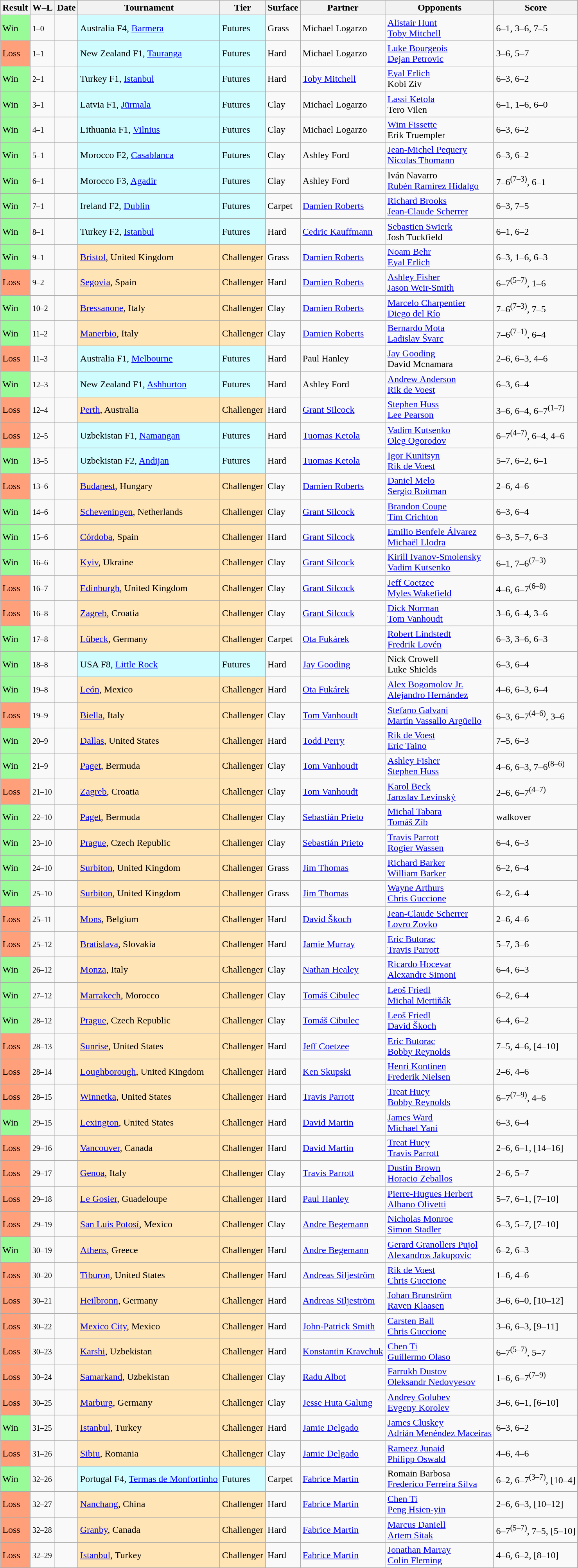<table class="sortable wikitable">
<tr>
<th>Result</th>
<th class="unsortable">W–L</th>
<th>Date</th>
<th>Tournament</th>
<th>Tier</th>
<th>Surface</th>
<th>Partner</th>
<th>Opponents</th>
<th class="unsortable">Score</th>
</tr>
<tr>
<td bgcolor=98FB98>Win</td>
<td><small>1–0</small></td>
<td></td>
<td style="background:#cffcff;">Australia F4, <a href='#'>Barmera</a></td>
<td style="background:#cffcff;">Futures</td>
<td>Grass</td>
<td> Michael Logarzo</td>
<td> <a href='#'>Alistair Hunt</a> <br>  <a href='#'>Toby Mitchell</a></td>
<td>6–1, 3–6, 7–5</td>
</tr>
<tr>
<td bgcolor=FFA07A>Loss</td>
<td><small>1–1</small></td>
<td></td>
<td style="background:#cffcff;">New Zealand F1, <a href='#'>Tauranga</a></td>
<td style="background:#cffcff;">Futures</td>
<td>Hard</td>
<td> Michael Logarzo</td>
<td> <a href='#'>Luke Bourgeois</a> <br>  <a href='#'>Dejan Petrovic</a></td>
<td>3–6, 5–7</td>
</tr>
<tr>
<td bgcolor=98FB98>Win</td>
<td><small>2–1</small></td>
<td></td>
<td style="background:#cffcff;">Turkey F1, <a href='#'>Istanbul</a></td>
<td style="background:#cffcff;">Futures</td>
<td>Hard</td>
<td> <a href='#'>Toby Mitchell</a></td>
<td> <a href='#'>Eyal Erlich</a> <br>  Kobi Ziv</td>
<td>6–3, 6–2</td>
</tr>
<tr>
<td bgcolor=98FB98>Win</td>
<td><small>3–1</small></td>
<td></td>
<td style="background:#cffcff;">Latvia F1, <a href='#'>Jūrmala</a></td>
<td style="background:#cffcff;">Futures</td>
<td>Clay</td>
<td> Michael Logarzo</td>
<td> <a href='#'>Lassi Ketola</a> <br>  Tero Vilen</td>
<td>6–1, 1–6, 6–0</td>
</tr>
<tr>
<td bgcolor=98FB98>Win</td>
<td><small>4–1</small></td>
<td></td>
<td style="background:#cffcff;">Lithuania F1, <a href='#'>Vilnius</a></td>
<td style="background:#cffcff;">Futures</td>
<td>Clay</td>
<td> Michael Logarzo</td>
<td> <a href='#'>Wim Fissette</a> <br>  Erik Truempler</td>
<td>6–3, 6–2</td>
</tr>
<tr>
<td bgcolor=98FB98>Win</td>
<td><small>5–1</small></td>
<td></td>
<td style="background:#cffcff;">Morocco F2, <a href='#'>Casablanca</a></td>
<td style="background:#cffcff;">Futures</td>
<td>Clay</td>
<td> Ashley Ford</td>
<td> <a href='#'>Jean-Michel Pequery</a> <br>  <a href='#'>Nicolas Thomann</a></td>
<td>6–3, 6–2</td>
</tr>
<tr>
<td bgcolor=98FB98>Win</td>
<td><small>6–1</small></td>
<td></td>
<td style="background:#cffcff;">Morocco F3, <a href='#'>Agadir</a></td>
<td style="background:#cffcff;">Futures</td>
<td>Clay</td>
<td> Ashley Ford</td>
<td> Iván Navarro <br>  <a href='#'>Rubén Ramírez Hidalgo</a></td>
<td>7–6<sup>(7–3)</sup>, 6–1</td>
</tr>
<tr>
<td bgcolor=98FB98>Win</td>
<td><small>7–1</small></td>
<td></td>
<td style="background:#cffcff;">Ireland F2, <a href='#'>Dublin</a></td>
<td style="background:#cffcff;">Futures</td>
<td>Carpet</td>
<td> <a href='#'>Damien Roberts</a></td>
<td> <a href='#'>Richard Brooks</a> <br>  <a href='#'>Jean-Claude Scherrer</a></td>
<td>6–3, 7–5</td>
</tr>
<tr>
<td bgcolor=98FB98>Win</td>
<td><small>8–1</small></td>
<td></td>
<td style="background:#cffcff;">Turkey F2, <a href='#'>Istanbul</a></td>
<td style="background:#cffcff;">Futures</td>
<td>Hard</td>
<td> <a href='#'>Cedric Kauffmann</a></td>
<td> <a href='#'>Sebastien Swierk</a> <br>  Josh Tuckfield</td>
<td>6–1, 6–2</td>
</tr>
<tr>
<td bgcolor=98FB98>Win</td>
<td><small>9–1</small></td>
<td></td>
<td style="background:moccasin;"><a href='#'>Bristol</a>, United Kingdom</td>
<td style="background:moccasin;">Challenger</td>
<td>Grass</td>
<td> <a href='#'>Damien Roberts</a></td>
<td> <a href='#'>Noam Behr</a> <br>  <a href='#'>Eyal Erlich</a></td>
<td>6–3, 1–6, 6–3</td>
</tr>
<tr>
<td bgcolor=FFA07A>Loss</td>
<td><small>9–2</small></td>
<td></td>
<td style="background:moccasin;"><a href='#'>Segovia</a>, Spain</td>
<td style="background:moccasin;">Challenger</td>
<td>Hard</td>
<td> <a href='#'>Damien Roberts</a></td>
<td> <a href='#'>Ashley Fisher</a> <br>  <a href='#'>Jason Weir-Smith</a></td>
<td>6–7<sup>(5–7)</sup>, 1–6</td>
</tr>
<tr>
<td bgcolor=98FB98>Win</td>
<td><small>10–2</small></td>
<td></td>
<td style="background:moccasin;"><a href='#'>Bressanone</a>, Italy</td>
<td style="background:moccasin;">Challenger</td>
<td>Clay</td>
<td> <a href='#'>Damien Roberts</a></td>
<td> <a href='#'>Marcelo Charpentier</a> <br>  <a href='#'>Diego del Río</a></td>
<td>7–6<sup>(7–3)</sup>, 7–5</td>
</tr>
<tr>
<td bgcolor=98FB98>Win</td>
<td><small>11–2</small></td>
<td></td>
<td style="background:moccasin;"><a href='#'>Manerbio</a>, Italy</td>
<td style="background:moccasin;">Challenger</td>
<td>Clay</td>
<td> <a href='#'>Damien Roberts</a></td>
<td> <a href='#'>Bernardo Mota</a> <br>  <a href='#'>Ladislav Švarc</a></td>
<td>7–6<sup>(7–1)</sup>, 6–4</td>
</tr>
<tr>
<td bgcolor=FFA07A>Loss</td>
<td><small>11–3</small></td>
<td></td>
<td style="background:#cffcff;">Australia F1, <a href='#'>Melbourne</a></td>
<td style="background:#cffcff;">Futures</td>
<td>Hard</td>
<td> Paul Hanley</td>
<td> <a href='#'>Jay Gooding</a> <br>  David Mcnamara</td>
<td>2–6, 6–3, 4–6</td>
</tr>
<tr>
<td bgcolor=98FB98>Win</td>
<td><small>12–3</small></td>
<td></td>
<td style="background:#cffcff;">New Zealand F1, <a href='#'>Ashburton</a></td>
<td style="background:#cffcff;">Futures</td>
<td>Hard</td>
<td> Ashley Ford</td>
<td> <a href='#'>Andrew Anderson</a> <br>  <a href='#'>Rik de Voest</a></td>
<td>6–3, 6–4</td>
</tr>
<tr>
<td bgcolor=FFA07A>Loss</td>
<td><small>12–4</small></td>
<td></td>
<td style="background:moccasin;"><a href='#'>Perth</a>, Australia</td>
<td style="background:moccasin;">Challenger</td>
<td>Hard</td>
<td> <a href='#'>Grant Silcock</a></td>
<td> <a href='#'>Stephen Huss</a> <br>  <a href='#'>Lee Pearson</a></td>
<td>3–6, 6–4, 6–7<sup>(1–7)</sup></td>
</tr>
<tr>
<td bgcolor=FFA07A>Loss</td>
<td><small>12–5</small></td>
<td></td>
<td style="background:#cffcff;">Uzbekistan F1, <a href='#'>Namangan</a></td>
<td style="background:#cffcff;">Futures</td>
<td>Hard</td>
<td> <a href='#'>Tuomas Ketola</a></td>
<td> <a href='#'>Vadim Kutsenko</a> <br>  <a href='#'>Oleg Ogorodov</a></td>
<td>6–7<sup>(4–7)</sup>, 6–4, 4–6</td>
</tr>
<tr>
<td bgcolor=98FB98>Win</td>
<td><small>13–5</small></td>
<td></td>
<td style="background:#cffcff;">Uzbekistan F2, <a href='#'>Andijan</a></td>
<td style="background:#cffcff;">Futures</td>
<td>Hard</td>
<td> <a href='#'>Tuomas Ketola</a></td>
<td> <a href='#'>Igor Kunitsyn</a> <br>  <a href='#'>Rik de Voest</a></td>
<td>5–7, 6–2, 6–1</td>
</tr>
<tr>
<td bgcolor=FFA07A>Loss</td>
<td><small>13–6</small></td>
<td></td>
<td style="background:moccasin;"><a href='#'>Budapest</a>, Hungary</td>
<td style="background:moccasin;">Challenger</td>
<td>Clay</td>
<td> <a href='#'>Damien Roberts</a></td>
<td> <a href='#'>Daniel Melo</a> <br>  <a href='#'>Sergio Roitman</a></td>
<td>2–6, 4–6</td>
</tr>
<tr>
<td bgcolor=98FB98>Win</td>
<td><small>14–6</small></td>
<td></td>
<td style="background:moccasin;"><a href='#'>Scheveningen</a>, Netherlands</td>
<td style="background:moccasin;">Challenger</td>
<td>Clay</td>
<td> <a href='#'>Grant Silcock</a></td>
<td> <a href='#'>Brandon Coupe</a> <br>  <a href='#'>Tim Crichton</a></td>
<td>6–3, 6–4</td>
</tr>
<tr>
<td bgcolor=98FB98>Win</td>
<td><small>15–6</small></td>
<td></td>
<td style="background:moccasin;"><a href='#'>Córdoba</a>, Spain</td>
<td style="background:moccasin;">Challenger</td>
<td>Hard</td>
<td> <a href='#'>Grant Silcock</a></td>
<td> <a href='#'>Emilio Benfele Álvarez</a> <br>  <a href='#'>Michaël Llodra</a></td>
<td>6–3, 5–7, 6–3</td>
</tr>
<tr>
<td bgcolor=98FB98>Win</td>
<td><small>16–6</small></td>
<td></td>
<td style="background:moccasin;"><a href='#'>Kyiv</a>, Ukraine</td>
<td style="background:moccasin;">Challenger</td>
<td>Clay</td>
<td> <a href='#'>Grant Silcock</a></td>
<td> <a href='#'>Kirill Ivanov-Smolensky</a> <br>  <a href='#'>Vadim Kutsenko</a></td>
<td>6–1, 7–6<sup>(7–3)</sup></td>
</tr>
<tr>
<td bgcolor=FFA07A>Loss</td>
<td><small>16–7</small></td>
<td></td>
<td style="background:moccasin;"><a href='#'>Edinburgh</a>, United Kingdom</td>
<td style="background:moccasin;">Challenger</td>
<td>Clay</td>
<td> <a href='#'>Grant Silcock</a></td>
<td> <a href='#'>Jeff Coetzee</a> <br>  <a href='#'>Myles Wakefield</a></td>
<td>4–6, 6–7<sup>(6–8)</sup></td>
</tr>
<tr>
<td bgcolor=FFA07A>Loss</td>
<td><small>16–8</small></td>
<td></td>
<td style="background:moccasin;"><a href='#'>Zagreb</a>, Croatia</td>
<td style="background:moccasin;">Challenger</td>
<td>Clay</td>
<td> <a href='#'>Grant Silcock</a></td>
<td> <a href='#'>Dick Norman</a> <br>  <a href='#'>Tom Vanhoudt</a></td>
<td>3–6, 6–4, 3–6</td>
</tr>
<tr>
<td bgcolor=98FB98>Win</td>
<td><small>17–8</small></td>
<td></td>
<td style="background:moccasin;"><a href='#'>Lübeck</a>, Germany</td>
<td style="background:moccasin;">Challenger</td>
<td>Carpet</td>
<td> <a href='#'>Ota Fukárek</a></td>
<td> <a href='#'>Robert Lindstedt</a> <br>  <a href='#'>Fredrik Lovén</a></td>
<td>6–3, 3–6, 6–3</td>
</tr>
<tr>
<td bgcolor=98FB98>Win</td>
<td><small>18–8</small></td>
<td></td>
<td style="background:#cffcff;">USA F8, <a href='#'>Little Rock</a></td>
<td style="background:#cffcff;">Futures</td>
<td>Hard</td>
<td> <a href='#'>Jay Gooding</a></td>
<td> Nick Crowell <br>  Luke Shields</td>
<td>6–3, 6–4</td>
</tr>
<tr>
<td bgcolor=98FB98>Win</td>
<td><small>19–8</small></td>
<td></td>
<td style="background:moccasin;"><a href='#'>León</a>, Mexico</td>
<td style="background:moccasin;">Challenger</td>
<td>Hard</td>
<td> <a href='#'>Ota Fukárek</a></td>
<td> <a href='#'>Alex Bogomolov Jr.</a> <br>  <a href='#'>Alejandro Hernández</a></td>
<td>4–6, 6–3, 6–4</td>
</tr>
<tr>
<td bgcolor=FFA07A>Loss</td>
<td><small>19–9</small></td>
<td></td>
<td style="background:moccasin;"><a href='#'>Biella</a>, Italy</td>
<td style="background:moccasin;">Challenger</td>
<td>Clay</td>
<td> <a href='#'>Tom Vanhoudt</a></td>
<td> <a href='#'>Stefano Galvani</a> <br>  <a href='#'>Martín Vassallo Argüello</a></td>
<td>6–3, 6–7<sup>(4–6)</sup>, 3–6</td>
</tr>
<tr>
<td bgcolor=98FB98>Win</td>
<td><small>20–9</small></td>
<td></td>
<td style="background:moccasin;"><a href='#'>Dallas</a>, United States</td>
<td style="background:moccasin;">Challenger</td>
<td>Hard</td>
<td> <a href='#'>Todd Perry</a></td>
<td> <a href='#'>Rik de Voest</a> <br>  <a href='#'>Eric Taino</a></td>
<td>7–5, 6–3</td>
</tr>
<tr>
<td bgcolor=98FB98>Win</td>
<td><small>21–9</small></td>
<td></td>
<td style="background:moccasin;"><a href='#'>Paget</a>, Bermuda</td>
<td style="background:moccasin;">Challenger</td>
<td>Clay</td>
<td> <a href='#'>Tom Vanhoudt</a></td>
<td> <a href='#'>Ashley Fisher</a> <br>  <a href='#'>Stephen Huss</a></td>
<td>4–6, 6–3, 7–6<sup>(8–6)</sup></td>
</tr>
<tr>
<td bgcolor=FFA07A>Loss</td>
<td><small>21–10</small></td>
<td></td>
<td style="background:moccasin;"><a href='#'>Zagreb</a>, Croatia</td>
<td style="background:moccasin;">Challenger</td>
<td>Clay</td>
<td> <a href='#'>Tom Vanhoudt</a></td>
<td> <a href='#'>Karol Beck</a> <br>  <a href='#'>Jaroslav Levinský</a></td>
<td>2–6, 6–7<sup>(4–7)</sup></td>
</tr>
<tr>
<td bgcolor=98FB98>Win</td>
<td><small>22–10</small></td>
<td></td>
<td style="background:moccasin;"><a href='#'>Paget</a>, Bermuda</td>
<td style="background:moccasin;">Challenger</td>
<td>Clay</td>
<td> <a href='#'>Sebastián Prieto</a></td>
<td> <a href='#'>Michal Tabara</a> <br>  <a href='#'>Tomáš Zíb</a></td>
<td>walkover</td>
</tr>
<tr>
<td bgcolor=98FB98>Win</td>
<td><small>23–10</small></td>
<td></td>
<td style="background:moccasin;"><a href='#'>Prague</a>, Czech Republic</td>
<td style="background:moccasin;">Challenger</td>
<td>Clay</td>
<td> <a href='#'>Sebastián Prieto</a></td>
<td> <a href='#'>Travis Parrott</a> <br>  <a href='#'>Rogier Wassen</a></td>
<td>6–4, 6–3</td>
</tr>
<tr>
<td bgcolor=98FB98>Win</td>
<td><small>24–10</small></td>
<td></td>
<td style="background:moccasin;"><a href='#'>Surbiton</a>, United Kingdom</td>
<td style="background:moccasin;">Challenger</td>
<td>Grass</td>
<td> <a href='#'>Jim Thomas</a></td>
<td> <a href='#'>Richard Barker</a> <br>  <a href='#'>William Barker</a></td>
<td>6–2, 6–4</td>
</tr>
<tr>
<td bgcolor=98FB98>Win</td>
<td><small>25–10</small></td>
<td></td>
<td style="background:moccasin;"><a href='#'>Surbiton</a>, United Kingdom</td>
<td style="background:moccasin;">Challenger</td>
<td>Grass</td>
<td> <a href='#'>Jim Thomas</a></td>
<td> <a href='#'>Wayne Arthurs</a> <br>  <a href='#'>Chris Guccione</a></td>
<td>6–2, 6–4</td>
</tr>
<tr>
<td bgcolor=FFA07A>Loss</td>
<td><small>25–11</small></td>
<td></td>
<td style="background:moccasin;"><a href='#'>Mons</a>, Belgium</td>
<td style="background:moccasin;">Challenger</td>
<td>Hard</td>
<td> <a href='#'>David Škoch</a></td>
<td> <a href='#'>Jean-Claude Scherrer</a> <br>  <a href='#'>Lovro Zovko</a></td>
<td>2–6, 4–6</td>
</tr>
<tr>
<td bgcolor=FFA07A>Loss</td>
<td><small>25–12</small></td>
<td></td>
<td style="background:moccasin;"><a href='#'>Bratislava</a>, Slovakia</td>
<td style="background:moccasin;">Challenger</td>
<td>Hard</td>
<td> <a href='#'>Jamie Murray</a></td>
<td> <a href='#'>Eric Butorac</a> <br>  <a href='#'>Travis Parrott</a></td>
<td>5–7, 3–6</td>
</tr>
<tr>
<td bgcolor=98FB98>Win</td>
<td><small>26–12</small></td>
<td></td>
<td style="background:moccasin;"><a href='#'>Monza</a>, Italy</td>
<td style="background:moccasin;">Challenger</td>
<td>Clay</td>
<td> <a href='#'>Nathan Healey</a></td>
<td> <a href='#'>Ricardo Hocevar</a> <br>  <a href='#'>Alexandre Simoni</a></td>
<td>6–4, 6–3</td>
</tr>
<tr>
<td bgcolor=98FB98>Win</td>
<td><small>27–12</small></td>
<td></td>
<td style="background:moccasin;"><a href='#'>Marrakech</a>, Morocco</td>
<td style="background:moccasin;">Challenger</td>
<td>Clay</td>
<td> <a href='#'>Tomáš Cibulec</a></td>
<td> <a href='#'>Leoš Friedl</a> <br>  <a href='#'>Michal Mertiňák</a></td>
<td>6–2, 6–4</td>
</tr>
<tr>
<td bgcolor=98FB98>Win</td>
<td><small>28–12</small></td>
<td></td>
<td style="background:moccasin;"><a href='#'>Prague</a>, Czech Republic</td>
<td style="background:moccasin;">Challenger</td>
<td>Clay</td>
<td> <a href='#'>Tomáš Cibulec</a></td>
<td> <a href='#'>Leoš Friedl</a> <br>  <a href='#'>David Škoch</a></td>
<td>6–4, 6–2</td>
</tr>
<tr>
<td bgcolor=FFA07A>Loss</td>
<td><small>28–13</small></td>
<td></td>
<td style="background:moccasin;"><a href='#'>Sunrise</a>, United States</td>
<td style="background:moccasin;">Challenger</td>
<td>Hard</td>
<td> <a href='#'>Jeff Coetzee</a></td>
<td> <a href='#'>Eric Butorac</a> <br>  <a href='#'>Bobby Reynolds</a></td>
<td>7–5, 4–6, [4–10]</td>
</tr>
<tr>
<td bgcolor=FFA07A>Loss</td>
<td><small>28–14</small></td>
<td></td>
<td style="background:moccasin;"><a href='#'>Loughborough</a>, United Kingdom</td>
<td style="background:moccasin;">Challenger</td>
<td>Hard</td>
<td> <a href='#'>Ken Skupski</a></td>
<td> <a href='#'>Henri Kontinen</a> <br>  <a href='#'>Frederik Nielsen</a></td>
<td>2–6, 4–6</td>
</tr>
<tr>
<td bgcolor=FFA07A>Loss</td>
<td><small>28–15</small></td>
<td></td>
<td style="background:moccasin;"><a href='#'>Winnetka</a>, United States</td>
<td style="background:moccasin;">Challenger</td>
<td>Hard</td>
<td> <a href='#'>Travis Parrott</a></td>
<td> <a href='#'>Treat Huey</a> <br>  <a href='#'>Bobby Reynolds</a></td>
<td>6–7<sup>(7–9)</sup>, 4–6</td>
</tr>
<tr>
<td bgcolor=98FB98>Win</td>
<td><small>29–15</small></td>
<td></td>
<td style="background:moccasin;"><a href='#'>Lexington</a>, United States</td>
<td style="background:moccasin;">Challenger</td>
<td>Hard</td>
<td> <a href='#'>David Martin</a></td>
<td> <a href='#'>James Ward</a> <br>  <a href='#'>Michael Yani</a></td>
<td>6–3, 6–4</td>
</tr>
<tr>
<td bgcolor=FFA07A>Loss</td>
<td><small>29–16</small></td>
<td></td>
<td style="background:moccasin;"><a href='#'>Vancouver</a>, Canada</td>
<td style="background:moccasin;">Challenger</td>
<td>Hard</td>
<td> <a href='#'>David Martin</a></td>
<td> <a href='#'>Treat Huey</a> <br>  <a href='#'>Travis Parrott</a></td>
<td>2–6, 6–1, [14–16]</td>
</tr>
<tr>
<td bgcolor=FFA07A>Loss</td>
<td><small>29–17</small></td>
<td></td>
<td style="background:moccasin;"><a href='#'>Genoa</a>, Italy</td>
<td style="background:moccasin;">Challenger</td>
<td>Clay</td>
<td> <a href='#'>Travis Parrott</a></td>
<td> <a href='#'>Dustin Brown</a> <br>  <a href='#'>Horacio Zeballos</a></td>
<td>2–6, 5–7</td>
</tr>
<tr>
<td bgcolor=FFA07A>Loss</td>
<td><small>29–18</small></td>
<td></td>
<td style="background:moccasin;"><a href='#'>Le Gosier</a>, Guadeloupe</td>
<td style="background:moccasin;">Challenger</td>
<td>Hard</td>
<td> <a href='#'>Paul Hanley</a></td>
<td> <a href='#'>Pierre-Hugues Herbert</a> <br>  <a href='#'>Albano Olivetti</a></td>
<td>5–7, 6–1, [7–10]</td>
</tr>
<tr>
<td bgcolor=FFA07A>Loss</td>
<td><small>29–19</small></td>
<td></td>
<td style="background:moccasin;"><a href='#'>San Luis Potosí</a>, Mexico</td>
<td style="background:moccasin;">Challenger</td>
<td>Clay</td>
<td> <a href='#'>Andre Begemann</a></td>
<td> <a href='#'>Nicholas Monroe</a> <br>  <a href='#'>Simon Stadler</a></td>
<td>6–3, 5–7, [7–10]</td>
</tr>
<tr>
<td bgcolor=98FB98>Win</td>
<td><small>30–19</small></td>
<td></td>
<td style="background:moccasin;"><a href='#'>Athens</a>, Greece</td>
<td style="background:moccasin;">Challenger</td>
<td>Hard</td>
<td> <a href='#'>Andre Begemann</a></td>
<td> <a href='#'>Gerard Granollers Pujol</a> <br>  <a href='#'>Alexandros Jakupovic</a></td>
<td>6–2, 6–3</td>
</tr>
<tr>
<td bgcolor=FFA07A>Loss</td>
<td><small>30–20</small></td>
<td></td>
<td style="background:moccasin;"><a href='#'>Tiburon</a>, United States</td>
<td style="background:moccasin;">Challenger</td>
<td>Hard</td>
<td> <a href='#'>Andreas Siljeström</a></td>
<td> <a href='#'>Rik de Voest</a> <br>  <a href='#'>Chris Guccione</a></td>
<td>1–6, 4–6</td>
</tr>
<tr>
<td bgcolor=FFA07A>Loss</td>
<td><small>30–21</small></td>
<td></td>
<td style="background:moccasin;"><a href='#'>Heilbronn</a>, Germany</td>
<td style="background:moccasin;">Challenger</td>
<td>Hard</td>
<td> <a href='#'>Andreas Siljeström</a></td>
<td> <a href='#'>Johan Brunström</a> <br>  <a href='#'>Raven Klaasen</a></td>
<td>3–6, 6–0, [10–12]</td>
</tr>
<tr>
<td bgcolor=FFA07A>Loss</td>
<td><small>30–22</small></td>
<td></td>
<td style="background:moccasin;"><a href='#'>Mexico City</a>, Mexico</td>
<td style="background:moccasin;">Challenger</td>
<td>Hard</td>
<td> <a href='#'>John-Patrick Smith</a></td>
<td> <a href='#'>Carsten Ball</a> <br>  <a href='#'>Chris Guccione</a></td>
<td>3–6, 6–3, [9–11]</td>
</tr>
<tr>
<td bgcolor=FFA07A>Loss</td>
<td><small>30–23</small></td>
<td></td>
<td style="background:moccasin;"><a href='#'>Karshi</a>, Uzbekistan</td>
<td style="background:moccasin;">Challenger</td>
<td>Hard</td>
<td> <a href='#'>Konstantin Kravchuk</a></td>
<td> <a href='#'>Chen Ti</a> <br>  <a href='#'>Guillermo Olaso</a></td>
<td>6–7<sup>(5–7)</sup>, 5–7</td>
</tr>
<tr>
<td bgcolor=FFA07A>Loss</td>
<td><small>30–24</small></td>
<td></td>
<td style="background:moccasin;"><a href='#'>Samarkand</a>, Uzbekistan</td>
<td style="background:moccasin;">Challenger</td>
<td>Clay</td>
<td> <a href='#'>Radu Albot</a></td>
<td> <a href='#'>Farrukh Dustov</a> <br>  <a href='#'>Oleksandr Nedovyesov</a></td>
<td>1–6, 6–7<sup>(7–9)</sup></td>
</tr>
<tr>
<td bgcolor=FFA07A>Loss</td>
<td><small>30–25</small></td>
<td></td>
<td style="background:moccasin;"><a href='#'>Marburg</a>, Germany</td>
<td style="background:moccasin;">Challenger</td>
<td>Clay</td>
<td> <a href='#'>Jesse Huta Galung</a></td>
<td> <a href='#'>Andrey Golubev</a> <br>  <a href='#'>Evgeny Korolev</a></td>
<td>3–6, 6–1, [6–10]</td>
</tr>
<tr>
<td bgcolor=98FB98>Win</td>
<td><small>31–25</small></td>
<td></td>
<td style="background:moccasin;"><a href='#'>Istanbul</a>, Turkey</td>
<td style="background:moccasin;">Challenger</td>
<td>Hard</td>
<td> <a href='#'>Jamie Delgado</a></td>
<td> <a href='#'>James Cluskey</a> <br>  <a href='#'>Adrián Menéndez Maceiras</a></td>
<td>6–3, 6–2</td>
</tr>
<tr>
<td bgcolor=FFA07A>Loss</td>
<td><small>31–26</small></td>
<td></td>
<td style="background:moccasin;"><a href='#'>Sibiu</a>, Romania</td>
<td style="background:moccasin;">Challenger</td>
<td>Clay</td>
<td> <a href='#'>Jamie Delgado</a></td>
<td> <a href='#'>Rameez Junaid</a> <br>  <a href='#'>Philipp Oswald</a></td>
<td>4–6, 4–6</td>
</tr>
<tr>
<td bgcolor=98FB98>Win</td>
<td><small>32–26</small></td>
<td></td>
<td style="background:#cffcff;">Portugal F4, <a href='#'>Termas de Monfortinho</a></td>
<td style="background:#cffcff;">Futures</td>
<td>Carpet</td>
<td> <a href='#'>Fabrice Martin</a></td>
<td> Romain Barbosa <br>  <a href='#'>Frederico Ferreira Silva</a></td>
<td>6–2, 6–7<sup>(3–7)</sup>, [10–4]</td>
</tr>
<tr>
<td bgcolor=FFA07A>Loss</td>
<td><small>32–27</small></td>
<td></td>
<td style="background:moccasin;"><a href='#'>Nanchang</a>, China</td>
<td style="background:moccasin;">Challenger</td>
<td>Hard</td>
<td> <a href='#'>Fabrice Martin</a></td>
<td> <a href='#'>Chen Ti</a> <br>  <a href='#'>Peng Hsien-yin</a></td>
<td>2–6, 6–3, [10–12]</td>
</tr>
<tr>
<td bgcolor=FFA07A>Loss</td>
<td><small>32–28</small></td>
<td></td>
<td style="background:moccasin;"><a href='#'>Granby</a>, Canada</td>
<td style="background:moccasin;">Challenger</td>
<td>Hard</td>
<td> <a href='#'>Fabrice Martin</a></td>
<td> <a href='#'>Marcus Daniell</a> <br>  <a href='#'>Artem Sitak</a></td>
<td>6–7<sup>(5–7)</sup>, 7–5, [5–10]</td>
</tr>
<tr>
<td bgcolor=FFA07A>Loss</td>
<td><small>32–29</small></td>
<td></td>
<td style="background:moccasin;"><a href='#'>Istanbul</a>, Turkey</td>
<td style="background:moccasin;">Challenger</td>
<td>Hard</td>
<td> <a href='#'>Fabrice Martin</a></td>
<td> <a href='#'>Jonathan Marray</a> <br>  <a href='#'>Colin Fleming</a></td>
<td>4–6, 6–2, [8–10]</td>
</tr>
</table>
